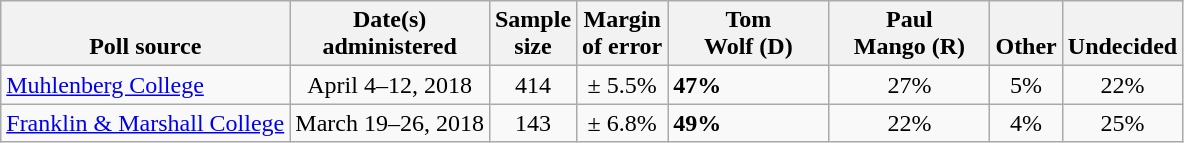<table class="wikitable">
<tr valign=bottom>
<th>Poll source</th>
<th>Date(s)<br>administered</th>
<th>Sample<br>size</th>
<th>Margin<br>of error</th>
<th style="width:100px;">Tom<br>Wolf (D)</th>
<th style="width:100px;">Paul<br>Mango (R)</th>
<th>Other</th>
<th>Undecided</th>
</tr>
<tr>
<td><a href='#'>Muhlenberg College</a></td>
<td align=center>April 4–12, 2018</td>
<td align=center>414</td>
<td align=center>± 5.5%</td>
<td><strong>47%</strong></td>
<td align=center>27%</td>
<td align=center>5%</td>
<td align=center>22%</td>
</tr>
<tr>
<td><a href='#'>Franklin & Marshall College</a></td>
<td align=center>March 19–26, 2018</td>
<td align=center>143</td>
<td align=center>± 6.8%</td>
<td><strong>49%</strong></td>
<td align=center>22%</td>
<td align=center>4%</td>
<td align=center>25%</td>
</tr>
</table>
